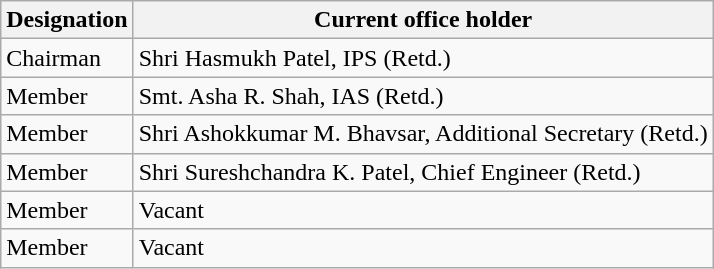<table class="wikitable">
<tr>
<th>Designation</th>
<th>Current office holder</th>
</tr>
<tr>
<td>Chairman</td>
<td>Shri Hasmukh Patel, IPS (Retd.)</td>
</tr>
<tr>
<td>Member</td>
<td>Smt. Asha R. Shah, IAS (Retd.)</td>
</tr>
<tr>
<td>Member</td>
<td>Shri Ashokkumar M. Bhavsar, Additional Secretary (Retd.)</td>
</tr>
<tr>
<td>Member</td>
<td>Shri Sureshchandra K. Patel, Chief Engineer (Retd.)</td>
</tr>
<tr>
<td>Member</td>
<td>Vacant</td>
</tr>
<tr>
<td>Member</td>
<td>Vacant</td>
</tr>
</table>
